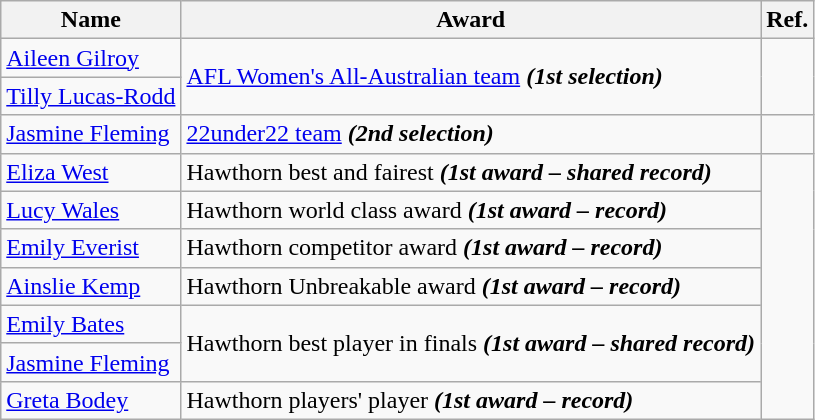<table class="wikitable">
<tr>
<th>Name</th>
<th>Award</th>
<th>Ref.</th>
</tr>
<tr>
<td><a href='#'>Aileen Gilroy</a></td>
<td rowspan=2><a href='#'>AFL Women's All-Australian team</a> <strong><em>(1st selection)</em></strong></td>
<td rowspan=2></td>
</tr>
<tr>
<td><a href='#'>Tilly Lucas-Rodd</a></td>
</tr>
<tr>
<td><a href='#'>Jasmine Fleming</a></td>
<td><a href='#'>22under22 team</a> <strong><em>(2nd selection)</em></strong></td>
<td></td>
</tr>
<tr>
<td><a href='#'>Eliza West</a></td>
<td>Hawthorn best and fairest <strong><em>(1st award – shared record)</em></strong></td>
<td rowspan=7></td>
</tr>
<tr>
<td><a href='#'>Lucy Wales</a></td>
<td>Hawthorn world class award <strong><em>(1st award – record)</em></strong></td>
</tr>
<tr>
<td><a href='#'>Emily Everist</a></td>
<td>Hawthorn competitor award <strong><em>(1st award – record)</em></strong></td>
</tr>
<tr>
<td><a href='#'>Ainslie Kemp</a></td>
<td>Hawthorn Unbreakable award <strong><em>(1st award – record)</em></strong></td>
</tr>
<tr>
<td><a href='#'>Emily Bates</a></td>
<td rowspan=2>Hawthorn best player in finals <strong><em>(1st award – shared record)</em></strong></td>
</tr>
<tr>
<td><a href='#'>Jasmine Fleming</a></td>
</tr>
<tr>
<td><a href='#'>Greta Bodey</a></td>
<td>Hawthorn players' player <strong><em>(1st award – record)</em></strong></td>
</tr>
</table>
